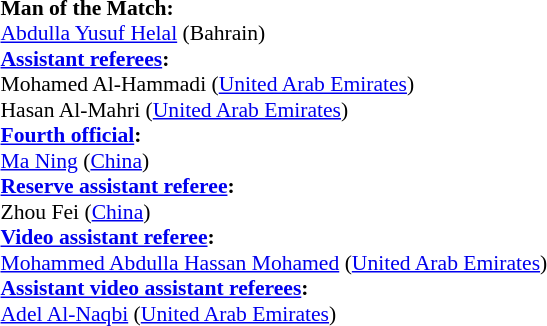<table style="width:100%; font-size:90%;">
<tr>
<td><br><strong>Man of the Match:</strong>
<br><a href='#'>Abdulla Yusuf Helal</a> (Bahrain)<br><strong><a href='#'>Assistant referees</a>:</strong>
<br>Mohamed Al-Hammadi (<a href='#'>United Arab Emirates</a>)
<br>Hasan Al-Mahri (<a href='#'>United Arab Emirates</a>)
<br><strong><a href='#'>Fourth official</a>:</strong>
<br><a href='#'>Ma Ning</a> (<a href='#'>China</a>)
<br><strong><a href='#'>Reserve assistant referee</a>:</strong>
<br>Zhou Fei (<a href='#'>China</a>)
<br><strong><a href='#'>Video assistant referee</a>:</strong>
<br><a href='#'>Mohammed Abdulla Hassan Mohamed</a> (<a href='#'>United Arab Emirates</a>)
<br><strong><a href='#'>Assistant video assistant referees</a>:</strong>
<br><a href='#'>Adel Al-Naqbi</a> (<a href='#'>United Arab Emirates</a>)</td>
</tr>
</table>
